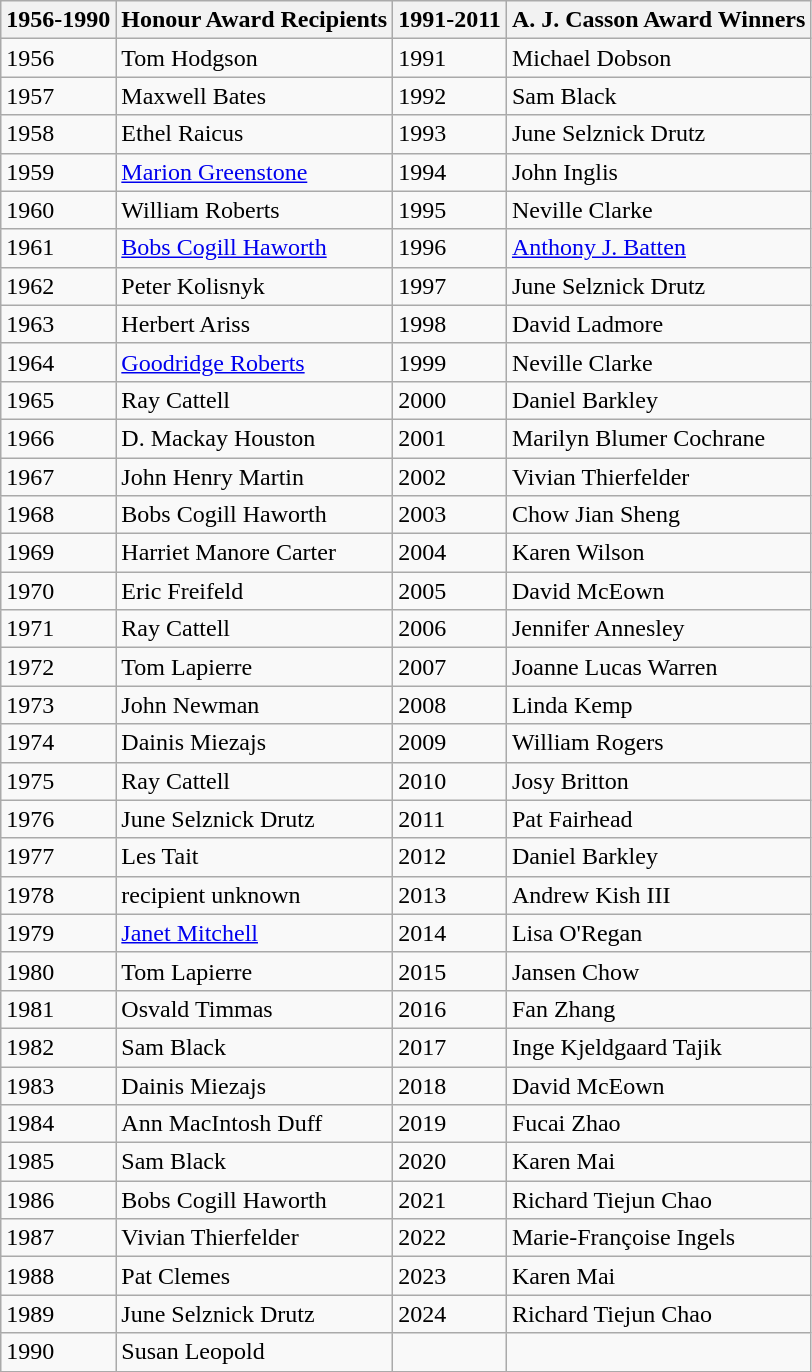<table class="wikitable">
<tr>
<th>1956-1990</th>
<th>Honour Award Recipients</th>
<th>1991-2011</th>
<th>A. J. Casson Award Winners</th>
</tr>
<tr>
<td>1956</td>
<td>Tom Hodgson</td>
<td>1991</td>
<td>Michael Dobson</td>
</tr>
<tr>
<td>1957</td>
<td>Maxwell Bates</td>
<td>1992</td>
<td>Sam Black</td>
</tr>
<tr>
<td>1958</td>
<td>Ethel Raicus</td>
<td>1993</td>
<td>June Selznick Drutz</td>
</tr>
<tr>
<td>1959</td>
<td><a href='#'>Marion Greenstone</a></td>
<td>1994</td>
<td>John Inglis</td>
</tr>
<tr>
<td>1960</td>
<td>William Roberts</td>
<td>1995</td>
<td>Neville Clarke </td>
</tr>
<tr>
<td>1961</td>
<td><a href='#'>Bobs Cogill Haworth</a></td>
<td>1996</td>
<td><a href='#'>Anthony J. Batten</a></td>
</tr>
<tr>
<td>1962</td>
<td>Peter Kolisnyk</td>
<td>1997</td>
<td>June Selznick Drutz</td>
</tr>
<tr>
<td>1963</td>
<td>Herbert Ariss</td>
<td>1998</td>
<td>David Ladmore</td>
</tr>
<tr>
<td>1964</td>
<td><a href='#'>Goodridge Roberts</a></td>
<td>1999</td>
<td>Neville Clarke</td>
</tr>
<tr>
<td>1965</td>
<td>Ray Cattell</td>
<td>2000</td>
<td>Daniel Barkley</td>
</tr>
<tr>
<td>1966</td>
<td>D. Mackay Houston</td>
<td>2001</td>
<td>Marilyn Blumer Cochrane</td>
</tr>
<tr>
<td>1967</td>
<td>John Henry Martin</td>
<td>2002</td>
<td>Vivian Thierfelder</td>
</tr>
<tr>
<td>1968</td>
<td>Bobs Cogill Haworth</td>
<td>2003</td>
<td>Chow Jian Sheng</td>
</tr>
<tr>
<td>1969</td>
<td>Harriet Manore Carter</td>
<td>2004</td>
<td>Karen Wilson</td>
</tr>
<tr>
<td>1970</td>
<td>Eric Freifeld</td>
<td>2005</td>
<td>David McEown</td>
</tr>
<tr>
<td>1971</td>
<td>Ray Cattell</td>
<td>2006</td>
<td>Jennifer Annesley</td>
</tr>
<tr>
<td>1972</td>
<td>Tom Lapierre</td>
<td>2007</td>
<td>Joanne Lucas Warren</td>
</tr>
<tr>
<td>1973</td>
<td>John Newman</td>
<td>2008</td>
<td>Linda Kemp</td>
</tr>
<tr>
<td>1974</td>
<td>Dainis Miezajs</td>
<td>2009</td>
<td>William Rogers</td>
</tr>
<tr>
<td>1975</td>
<td>Ray Cattell</td>
<td>2010</td>
<td>Josy Britton</td>
</tr>
<tr>
<td>1976</td>
<td>June Selznick Drutz</td>
<td>2011</td>
<td>Pat Fairhead</td>
</tr>
<tr>
<td>1977</td>
<td>Les Tait</td>
<td>2012</td>
<td>Daniel Barkley</td>
</tr>
<tr>
<td>1978</td>
<td>recipient unknown</td>
<td>2013</td>
<td>Andrew Kish III</td>
</tr>
<tr>
<td>1979</td>
<td><a href='#'>Janet Mitchell</a></td>
<td>2014</td>
<td>Lisa O'Regan</td>
</tr>
<tr>
<td>1980</td>
<td>Tom Lapierre</td>
<td>2015</td>
<td>Jansen Chow</td>
</tr>
<tr>
<td>1981</td>
<td>Osvald Timmas</td>
<td>2016</td>
<td>Fan Zhang</td>
</tr>
<tr>
<td>1982</td>
<td>Sam Black</td>
<td>2017</td>
<td>Inge Kjeldgaard Tajik</td>
</tr>
<tr>
<td>1983</td>
<td>Dainis Miezajs</td>
<td>2018</td>
<td>David McEown</td>
</tr>
<tr>
<td>1984</td>
<td>Ann MacIntosh Duff</td>
<td>2019</td>
<td>Fucai Zhao</td>
</tr>
<tr>
<td>1985</td>
<td>Sam Black</td>
<td>2020</td>
<td>Karen Mai</td>
</tr>
<tr>
<td>1986</td>
<td>Bobs Cogill Haworth</td>
<td>2021</td>
<td>Richard Tiejun Chao</td>
</tr>
<tr>
<td>1987</td>
<td>Vivian Thierfelder</td>
<td>2022</td>
<td>Marie-Françoise Ingels</td>
</tr>
<tr>
<td>1988</td>
<td>Pat Clemes</td>
<td>2023</td>
<td>Karen Mai</td>
</tr>
<tr>
<td>1989</td>
<td>June Selznick Drutz</td>
<td>2024</td>
<td>Richard Tiejun Chao</td>
</tr>
<tr>
<td>1990</td>
<td>Susan Leopold</td>
<td></td>
<td></td>
</tr>
</table>
